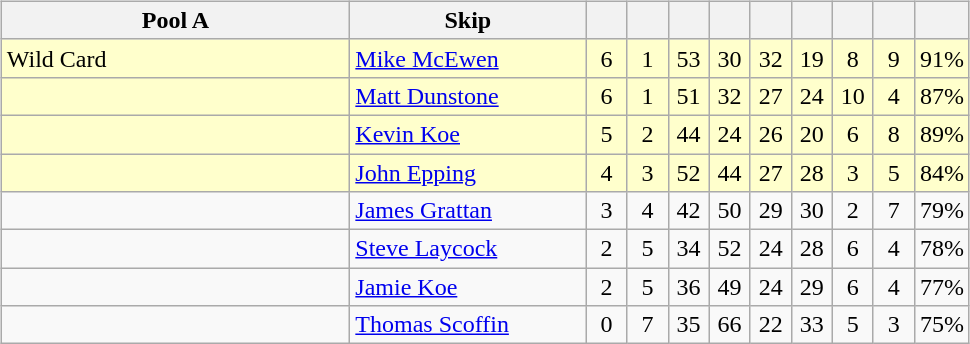<table>
<tr>
<td valign=top width=10%><br><table class=wikitable style="text-align: center;">
<tr>
<th width=225>Pool A</th>
<th width=150>Skip</th>
<th width=20></th>
<th width=20></th>
<th width=20></th>
<th width=20></th>
<th width=20></th>
<th width=20></th>
<th width=20></th>
<th width=20></th>
<th width=20></th>
</tr>
<tr bgcolor=#ffffcc>
<td style="text-align: left;"> Wild Card</td>
<td style="text-align: left;"><a href='#'>Mike McEwen</a></td>
<td>6</td>
<td>1</td>
<td>53</td>
<td>30</td>
<td>32</td>
<td>19</td>
<td>8</td>
<td>9</td>
<td>91%</td>
</tr>
<tr bgcolor=#ffffcc>
<td style="text-align: left;"></td>
<td style="text-align: left;"><a href='#'>Matt Dunstone</a></td>
<td>6</td>
<td>1</td>
<td>51</td>
<td>32</td>
<td>27</td>
<td>24</td>
<td>10</td>
<td>4</td>
<td>87%</td>
</tr>
<tr bgcolor=#ffffcc>
<td style="text-align: left;"></td>
<td style="text-align: left;"><a href='#'>Kevin Koe</a></td>
<td>5</td>
<td>2</td>
<td>44</td>
<td>24</td>
<td>26</td>
<td>20</td>
<td>6</td>
<td>8</td>
<td>89%</td>
</tr>
<tr bgcolor=#ffffcc>
<td style="text-align: left;"></td>
<td style="text-align: left;"><a href='#'>John Epping</a></td>
<td>4</td>
<td>3</td>
<td>52</td>
<td>44</td>
<td>27</td>
<td>28</td>
<td>3</td>
<td>5</td>
<td>84%</td>
</tr>
<tr>
<td style="text-align: left;"></td>
<td style="text-align: left;"><a href='#'>James Grattan</a></td>
<td>3</td>
<td>4</td>
<td>42</td>
<td>50</td>
<td>29</td>
<td>30</td>
<td>2</td>
<td>7</td>
<td>79%</td>
</tr>
<tr>
<td style="text-align: left;"></td>
<td style="text-align: left;"><a href='#'>Steve Laycock</a></td>
<td>2</td>
<td>5</td>
<td>34</td>
<td>52</td>
<td>24</td>
<td>28</td>
<td>6</td>
<td>4</td>
<td>78%</td>
</tr>
<tr>
<td style="text-align: left;"></td>
<td style="text-align: left;"><a href='#'>Jamie Koe</a></td>
<td>2</td>
<td>5</td>
<td>36</td>
<td>49</td>
<td>24</td>
<td>29</td>
<td>6</td>
<td>4</td>
<td>77%</td>
</tr>
<tr>
<td style="text-align: left;"></td>
<td style="text-align: left;"><a href='#'>Thomas Scoffin</a></td>
<td>0</td>
<td>7</td>
<td>35</td>
<td>66</td>
<td>22</td>
<td>33</td>
<td>5</td>
<td>3</td>
<td>75%</td>
</tr>
</table>
</td>
</tr>
</table>
